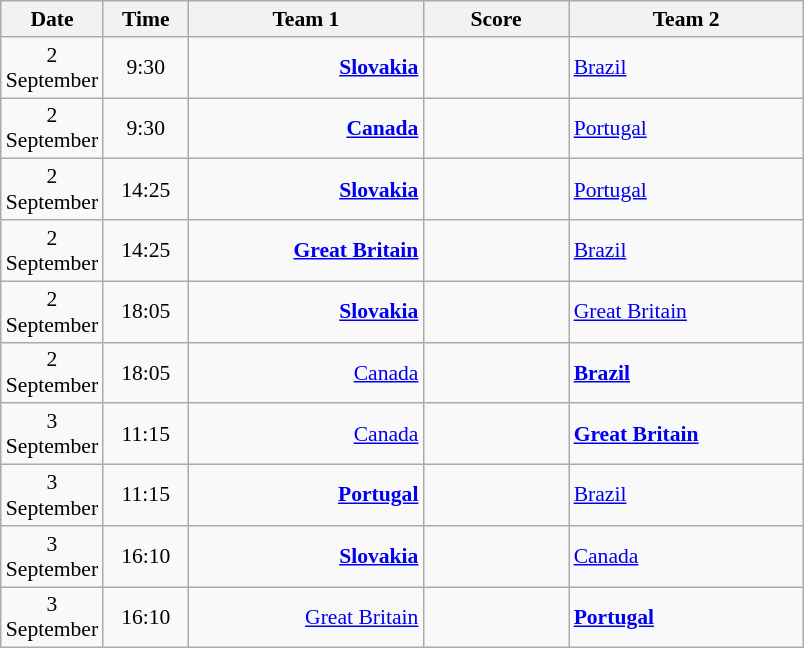<table class="wikitable" style="font-size:90%; text-align:center">
<tr>
<th width="50">Date</th>
<th width="50">Time</th>
<th width="150">Team 1</th>
<th width="90">Score</th>
<th width="150">Team 2</th>
</tr>
<tr>
<td>2 September</td>
<td>9:30</td>
<td align="right"><strong><a href='#'>Slovakia</a> </strong></td>
<td> </td>
<td align="left"> <a href='#'>Brazil</a></td>
</tr>
<tr>
<td>2 September</td>
<td>9:30</td>
<td align="right"><strong><a href='#'>Canada</a> </strong></td>
<td> </td>
<td align="left"> <a href='#'>Portugal</a></td>
</tr>
<tr>
<td>2 September</td>
<td>14:25</td>
<td align="right"><strong><a href='#'>Slovakia</a> </strong></td>
<td> </td>
<td align="left"> <a href='#'>Portugal</a></td>
</tr>
<tr>
<td>2 September</td>
<td>14:25</td>
<td align="right"><strong><a href='#'>Great Britain</a> </strong></td>
<td> </td>
<td align="left"> <a href='#'>Brazil</a></td>
</tr>
<tr>
<td>2 September</td>
<td>18:05</td>
<td align="right"><strong><a href='#'>Slovakia</a> </strong></td>
<td> </td>
<td align="left"> <a href='#'>Great Britain</a></td>
</tr>
<tr>
<td>2 September</td>
<td>18:05</td>
<td align="right"><a href='#'>Canada</a> </td>
<td> </td>
<td align="left"><strong> <a href='#'>Brazil</a></strong></td>
</tr>
<tr>
<td>3 September</td>
<td>11:15</td>
<td align="right"><a href='#'>Canada</a> </td>
<td> </td>
<td align="left"><strong> <a href='#'>Great Britain</a></strong></td>
</tr>
<tr>
<td>3 September</td>
<td>11:15</td>
<td align="right"><strong><a href='#'>Portugal</a> </strong></td>
<td> </td>
<td align="left"> <a href='#'>Brazil</a></td>
</tr>
<tr>
<td>3 September</td>
<td>16:10</td>
<td align="right"><strong><a href='#'>Slovakia</a> </strong></td>
<td> </td>
<td align="left"> <a href='#'>Canada</a></td>
</tr>
<tr>
<td>3 September</td>
<td>16:10</td>
<td align="right"><a href='#'>Great Britain</a> </td>
<td> </td>
<td align="left"><strong> <a href='#'>Portugal</a></strong></td>
</tr>
</table>
